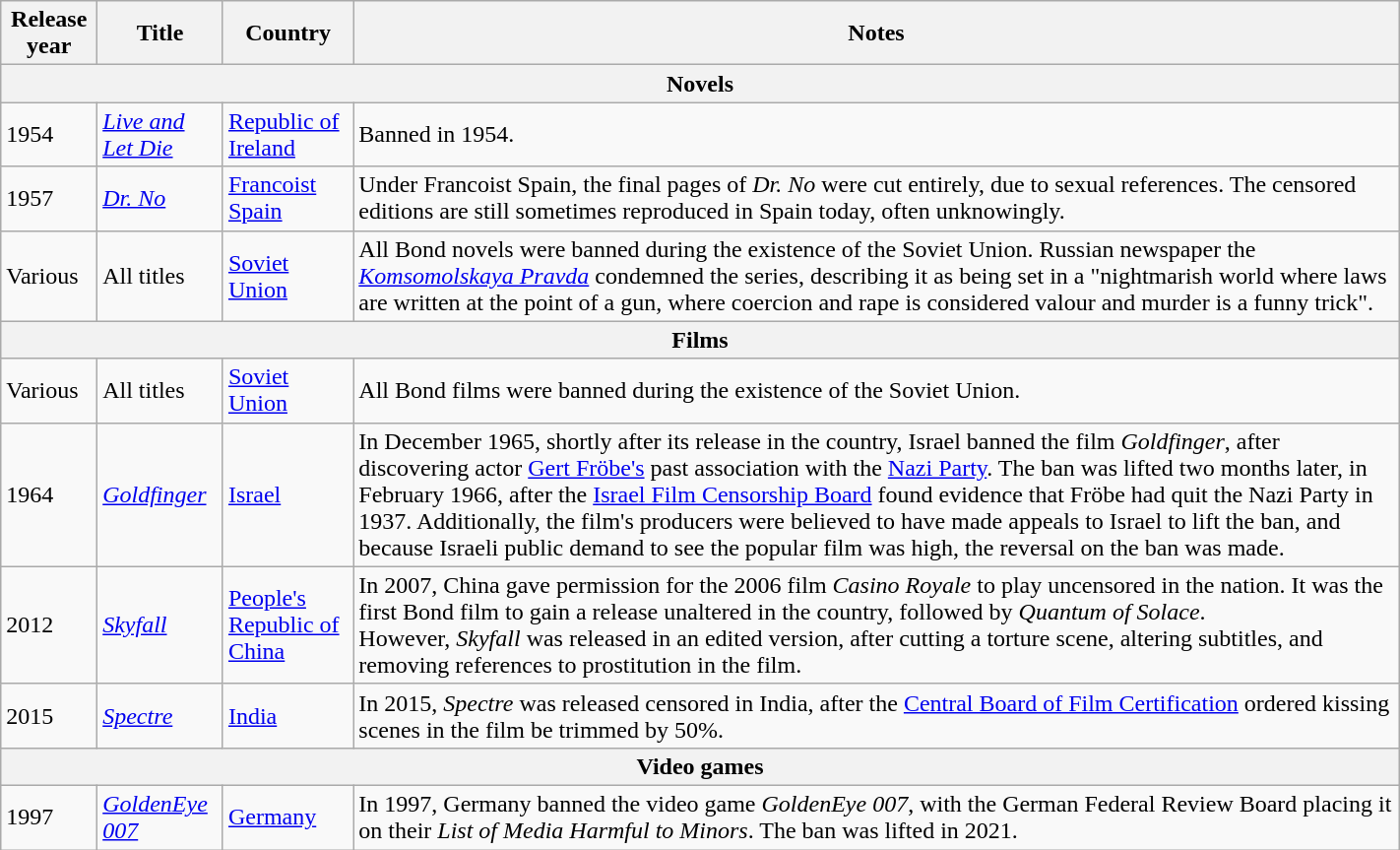<table width=75% class="wikitable sortable"">
<tr>
<th>Release year</th>
<th>Title</th>
<th>Country</th>
<th>Notes</th>
</tr>
<tr>
<th colspan="4">Novels</th>
</tr>
<tr>
<td>1954</td>
<td><em><a href='#'>Live and Let Die</a></em></td>
<td><a href='#'>Republic of Ireland</a></td>
<td>Banned in 1954.</td>
</tr>
<tr>
<td>1957</td>
<td><em><a href='#'>Dr. No</a></em></td>
<td><a href='#'>Francoist Spain</a></td>
<td>Under Francoist Spain, the final pages of <em>Dr. No</em> were cut entirely, due to sexual references. The censored editions are still sometimes reproduced in Spain today, often unknowingly.</td>
</tr>
<tr>
<td>Various</td>
<td>All titles</td>
<td><a href='#'>Soviet Union</a></td>
<td>All Bond novels were banned during the existence of the Soviet Union. Russian newspaper the <em><a href='#'>Komsomolskaya Pravda</a></em> condemned the series, describing it as being set in a "nightmarish world where laws are written at the point of a gun, where coercion and rape is considered valour and murder is a funny trick".</td>
</tr>
<tr>
<th colspan="4">Films</th>
</tr>
<tr>
<td>Various</td>
<td>All titles</td>
<td><a href='#'>Soviet Union</a></td>
<td>All Bond films were banned during the existence of the Soviet Union.</td>
</tr>
<tr>
<td>1964</td>
<td><em><a href='#'>Goldfinger</a></em></td>
<td><a href='#'>Israel</a></td>
<td>In December 1965, shortly after its release in the country, Israel banned the film <em>Goldfinger</em>, after discovering actor <a href='#'>Gert Fröbe's</a> past association with the <a href='#'>Nazi Party</a>. The ban was lifted two months later, in February 1966, after the <a href='#'>Israel Film Censorship Board</a> found evidence that Fröbe had quit the Nazi Party in 1937. Additionally, the film's producers were believed to have made appeals to Israel to lift the ban, and because Israeli public demand to see the popular film was high, the reversal on the ban was made.</td>
</tr>
<tr>
<td>2012</td>
<td><em><a href='#'>Skyfall</a></em></td>
<td><a href='#'>People's Republic of China</a></td>
<td>In 2007, China gave permission for the 2006 film <em>Casino Royale</em> to play uncensored in the nation. It was the first Bond film to gain a release unaltered in the country, followed by <em>Quantum of Solace</em>.<br>However, <em>Skyfall</em> was released in an edited version, after cutting a torture scene, altering subtitles, and removing references to prostitution in the film.</td>
</tr>
<tr>
<td>2015</td>
<td><em><a href='#'>Spectre</a></em></td>
<td><a href='#'>India</a></td>
<td>In 2015, <em>Spectre</em> was released censored in India, after the <a href='#'>Central Board of Film Certification</a> ordered kissing scenes in the film be trimmed by 50%.</td>
</tr>
<tr>
<th colspan="4">Video games</th>
</tr>
<tr>
<td>1997</td>
<td><em><a href='#'>GoldenEye 007</a></em></td>
<td><a href='#'>Germany</a></td>
<td>In 1997, Germany banned the video game <em>GoldenEye 007</em>, with the German Federal Review Board placing it on their <em>List of Media Harmful to Minors</em>. The ban was lifted in 2021.</td>
</tr>
</table>
